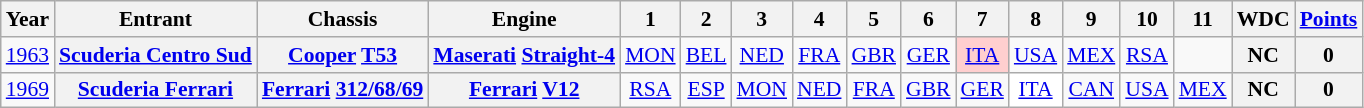<table class="wikitable" style="text-align:center; font-size:90%">
<tr>
<th>Year</th>
<th>Entrant</th>
<th>Chassis</th>
<th>Engine</th>
<th>1</th>
<th>2</th>
<th>3</th>
<th>4</th>
<th>5</th>
<th>6</th>
<th>7</th>
<th>8</th>
<th>9</th>
<th>10</th>
<th>11</th>
<th>WDC</th>
<th><a href='#'>Points</a></th>
</tr>
<tr>
<td><a href='#'>1963</a></td>
<th><a href='#'>Scuderia Centro Sud</a></th>
<th><a href='#'>Cooper</a> <a href='#'>T53</a></th>
<th><a href='#'>Maserati</a> <a href='#'>Straight-4</a></th>
<td><a href='#'>MON</a></td>
<td><a href='#'>BEL</a></td>
<td><a href='#'>NED</a></td>
<td><a href='#'>FRA</a></td>
<td><a href='#'>GBR</a></td>
<td><a href='#'>GER</a></td>
<td style = "background: #FFCFCF"><a href='#'>ITA</a><br></td>
<td><a href='#'>USA</a></td>
<td><a href='#'>MEX</a></td>
<td><a href='#'>RSA</a></td>
<td></td>
<th>NC</th>
<th>0</th>
</tr>
<tr>
<td><a href='#'>1969</a></td>
<th><a href='#'>Scuderia Ferrari</a></th>
<th><a href='#'>Ferrari</a> <a href='#'>312/68/69</a></th>
<th><a href='#'>Ferrari</a> <a href='#'>V12</a></th>
<td><a href='#'>RSA</a></td>
<td><a href='#'>ESP</a></td>
<td><a href='#'>MON</a></td>
<td><a href='#'>NED</a></td>
<td><a href='#'>FRA</a></td>
<td><a href='#'>GBR</a></td>
<td><a href='#'>GER</a></td>
<td style = "background: white"><a href='#'>ITA</a><br></td>
<td><a href='#'>CAN</a></td>
<td><a href='#'>USA</a></td>
<td><a href='#'>MEX</a></td>
<th>NC</th>
<th>0</th>
</tr>
</table>
